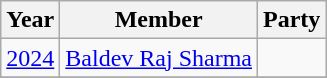<table class="wikitable sortable">
<tr>
<th>Year</th>
<th>Member</th>
<th colspan=2>Party</th>
</tr>
<tr>
<td><a href='#'>2024</a></td>
<td><a href='#'>Baldev Raj Sharma</a></td>
<td></td>
</tr>
<tr>
</tr>
</table>
